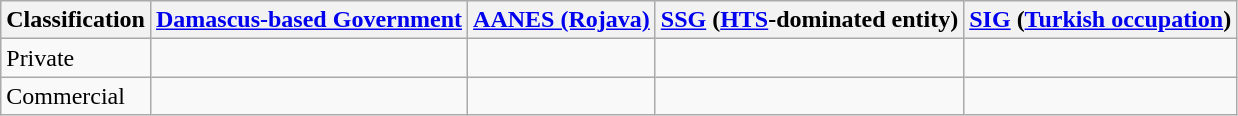<table class="wikitable">
<tr>
<th>Classification</th>
<th><a href='#'>Damascus-based Government</a></th>
<th><a href='#'>AANES (Rojava)</a></th>
<th><a href='#'>SSG</a> (<a href='#'>HTS</a>-dominated entity)</th>
<th><a href='#'>SIG</a> (<a href='#'>Turkish occupation</a>)</th>
</tr>
<tr>
<td>Private</td>
<td></td>
<td></td>
<td></td>
<td></td>
</tr>
<tr>
<td>Commercial</td>
<td></td>
<td></td>
<td></td>
<td></td>
</tr>
</table>
